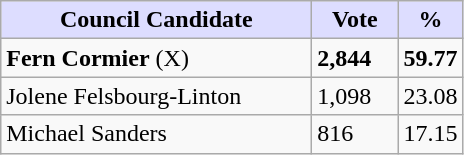<table class="wikitable">
<tr>
<th style="background:#ddf; width:200px;">Council Candidate</th>
<th style="background:#ddf; width:50px;">Vote</th>
<th style="background:#ddf; width:30px;">%</th>
</tr>
<tr>
<td><strong>Fern Cormier</strong> (X)</td>
<td><strong>2,844</strong></td>
<td><strong>59.77</strong></td>
</tr>
<tr>
<td>Jolene Felsbourg-Linton</td>
<td>1,098</td>
<td>23.08</td>
</tr>
<tr>
<td>Michael Sanders</td>
<td>816</td>
<td>17.15</td>
</tr>
</table>
